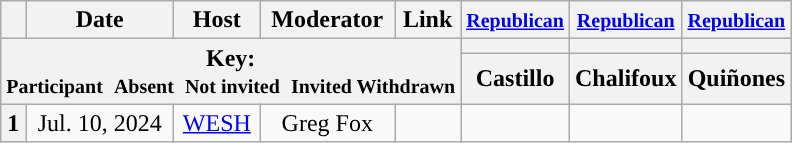<table class="wikitable" style="text-align:center;">
<tr>
<th scope="col"></th>
<th scope="col">Date</th>
<th scope="col">Host</th>
<th scope="col">Moderator</th>
<th scope="col">Link</th>
<th scope="col"><small><a href='#'>Republican</a></small></th>
<th scope="col"><small><a href='#'>Republican</a></small></th>
<th scope="col"><small><a href='#'>Republican</a></small></th>
</tr>
<tr>
<th colspan="5" rowspan="2">Key:<br> <small>Participant </small>  <small>Absent </small>  <small>Not invited </small>  <small>Invited  Withdrawn</small></th>
<th scope="col" style="background:"></th>
<th scope="col" style="background:"></th>
<th scope="col" style="background:"></th>
</tr>
<tr>
<th scope="col">Castillo</th>
<th scope="col">Chalifoux</th>
<th scope="col">Quiñones</th>
</tr>
<tr>
<th>1</th>
<td style="white-space:nowrap;">Jul. 10, 2024</td>
<td style="white-space:nowrap;"><a href='#'>WESH</a></td>
<td style="white-space:nowrap;">Greg Fox</td>
<td style="white-space:nowrap;"></td>
<td></td>
<td></td>
<td></td>
</tr>
</table>
